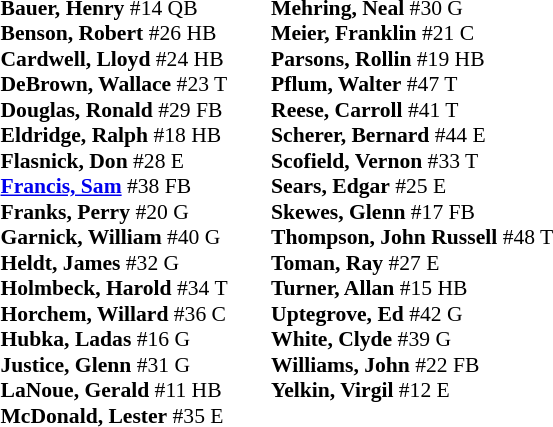<table class="toccolours" style="border-collapse:collapse; font-size:90%;">
<tr>
<td colspan="7" align="center"></td>
</tr>
<tr>
<td colspan=7 align="right"></td>
</tr>
<tr>
<td valign="top"><br><strong>Bauer, Henry</strong> #14 QB<br>
<strong>Benson, Robert</strong> #26 HB<br>
<strong>Cardwell, Lloyd</strong> #24 HB<br>
<strong>DeBrown, Wallace</strong> #23 T<br>
<strong>Douglas, Ronald</strong> #29 FB<br>
<strong>Eldridge, Ralph</strong> #18 HB<br>
<strong>Flasnick, Don</strong> #28 E<br>
<strong><a href='#'>Francis, Sam</a></strong> #38 FB<br>
<strong>Franks, Perry</strong> #20 G<br>
<strong>Garnick, William</strong> #40 G<br>
<strong>Heldt, James</strong> #32 G<br>
<strong>Holmbeck, Harold</strong> #34 T<br>
<strong>Horchem, Willard</strong> #36 C<br>
<strong>Hubka, Ladas</strong> #16 G<br>
<strong>Justice, Glenn</strong> #31 G<br>
<strong>LaNoue, Gerald</strong> #11 HB<br>
<strong>McDonald, Lester</strong> #35 E</td>
<td width="25"> </td>
<td valign="top"><br><strong>Mehring, Neal</strong> #30 G<br>
<strong>Meier, Franklin</strong> #21 C<br>
<strong>Parsons, Rollin</strong> #19 HB<br>
<strong>Pflum, Walter</strong> #47 T<br>
<strong>Reese, Carroll</strong> #41 T<br>
<strong>Scherer, Bernard</strong> #44 E<br>
<strong>Scofield, Vernon</strong> #33 T<br>
<strong>Sears, Edgar</strong> #25 E<br>
<strong>Skewes, Glenn</strong> #17 FB<br>
<strong>Thompson, John Russell</strong> #48 T<br>
<strong>Toman, Ray</strong> #27 E<br>
<strong>Turner, Allan</strong> #15 HB<br>
<strong>Uptegrove, Ed</strong> #42 G<br>
<strong>White, Clyde</strong> #39 G<br>
<strong>Williams, John</strong> #22 FB<br>
<strong>Yelkin, Virgil</strong> #12 E</td>
</tr>
</table>
